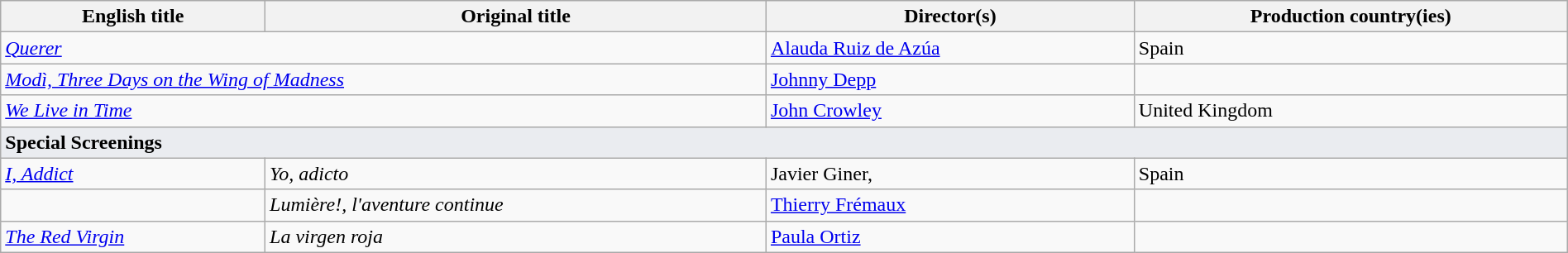<table class="sortable wikitable" style="width:100%; margin-bottom:4px" cellpadding="5">
<tr>
<th scope="col">English title</th>
<th scope="col">Original title</th>
<th scope="col">Director(s)</th>
<th scope="col">Production country(ies)</th>
</tr>
<tr>
<td colspan = "2"><em><a href='#'>Querer</a></em> </td>
<td><a href='#'>Alauda Ruiz de Azúa</a></td>
<td>Spain</td>
</tr>
<tr>
<td colspan = "2"><em><a href='#'>Modì, Three Days on the Wing of Madness</a></em></td>
<td><a href='#'>Johnny Depp</a></td>
<td></td>
</tr>
<tr>
<td colspan = "2"><em><a href='#'>We Live in Time</a></em></td>
<td><a href='#'>John Crowley</a></td>
<td>United Kingdom</td>
</tr>
<tr>
<td colspan=4 class="center" style="padding-center:120px; background-color:#EAECF0"><strong>Special Screenings</strong></td>
</tr>
<tr>
<td><em><a href='#'>I, Addict</a></em> </td>
<td><em>Yo, adicto</em></td>
<td>Javier Giner, </td>
<td>Spain</td>
</tr>
<tr>
<td><em></em></td>
<td><em>Lumière!, l'aventure continue</em></td>
<td><a href='#'>Thierry Frémaux</a></td>
<td></td>
</tr>
<tr>
<td><em><a href='#'>The Red Virgin</a></em></td>
<td><em>La virgen roja</em></td>
<td><a href='#'>Paula Ortiz</a></td>
<td></td>
</tr>
</table>
